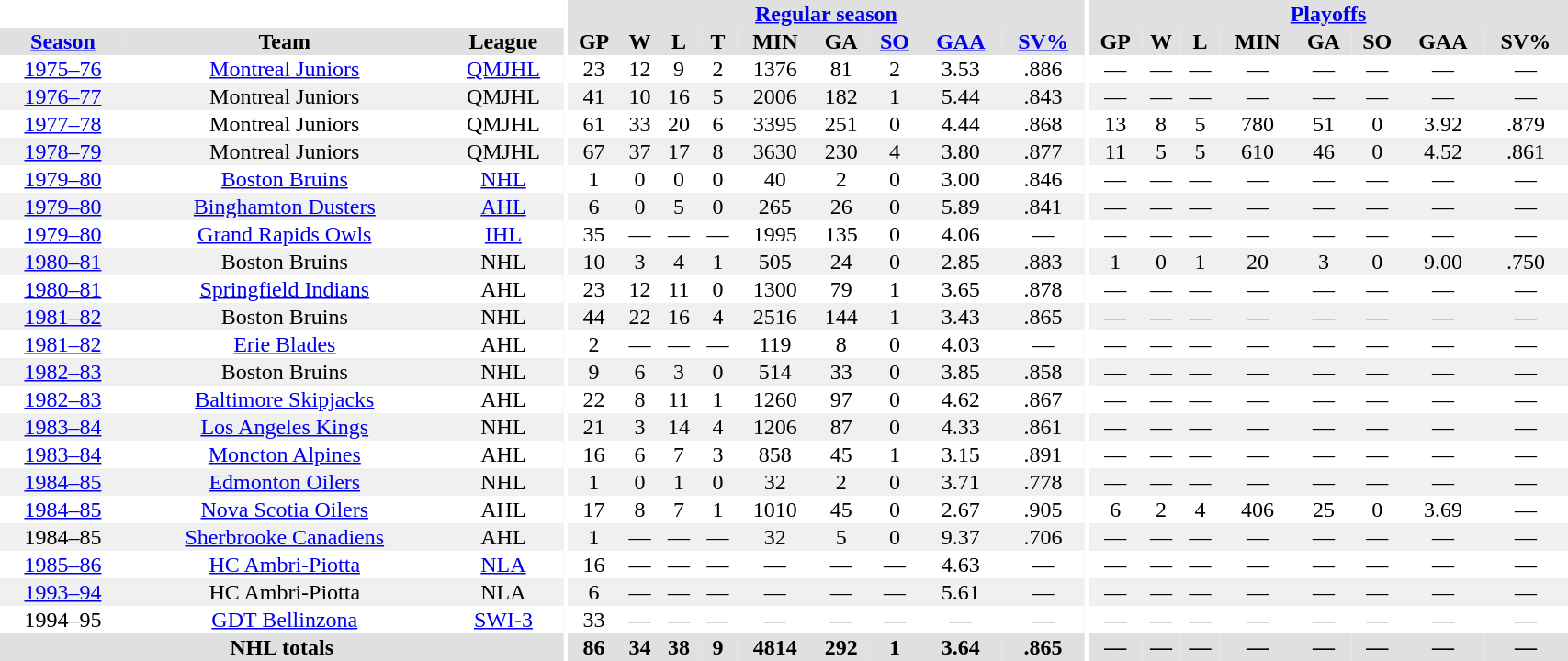<table border="0" cellpadding="1" cellspacing="0" style="width:90%; text-align:center;">
<tr bgcolor="#e0e0e0">
<th colspan="3" bgcolor="#ffffff"></th>
<th rowspan="99" bgcolor="#ffffff"></th>
<th colspan="9" bgcolor="#e0e0e0"><a href='#'>Regular season</a></th>
<th rowspan="99" bgcolor="#ffffff"></th>
<th colspan="8" bgcolor="#e0e0e0"><a href='#'>Playoffs</a></th>
</tr>
<tr bgcolor="#e0e0e0">
<th><a href='#'>Season</a></th>
<th>Team</th>
<th>League</th>
<th>GP</th>
<th>W</th>
<th>L</th>
<th>T</th>
<th>MIN</th>
<th>GA</th>
<th><a href='#'>SO</a></th>
<th><a href='#'>GAA</a></th>
<th><a href='#'>SV%</a></th>
<th>GP</th>
<th>W</th>
<th>L</th>
<th>MIN</th>
<th>GA</th>
<th>SO</th>
<th>GAA</th>
<th>SV%</th>
</tr>
<tr>
<td><a href='#'>1975–76</a></td>
<td><a href='#'>Montreal Juniors</a></td>
<td><a href='#'>QMJHL</a></td>
<td>23</td>
<td>12</td>
<td>9</td>
<td>2</td>
<td>1376</td>
<td>81</td>
<td>2</td>
<td>3.53</td>
<td>.886</td>
<td>—</td>
<td>—</td>
<td>—</td>
<td>—</td>
<td>—</td>
<td>—</td>
<td>—</td>
<td>—</td>
</tr>
<tr bgcolor="#f0f0f0">
<td><a href='#'>1976–77</a></td>
<td>Montreal Juniors</td>
<td>QMJHL</td>
<td>41</td>
<td>10</td>
<td>16</td>
<td>5</td>
<td>2006</td>
<td>182</td>
<td>1</td>
<td>5.44</td>
<td>.843</td>
<td>—</td>
<td>—</td>
<td>—</td>
<td>—</td>
<td>—</td>
<td>—</td>
<td>—</td>
<td>—</td>
</tr>
<tr>
<td><a href='#'>1977–78</a></td>
<td>Montreal Juniors</td>
<td>QMJHL</td>
<td>61</td>
<td>33</td>
<td>20</td>
<td>6</td>
<td>3395</td>
<td>251</td>
<td>0</td>
<td>4.44</td>
<td>.868</td>
<td>13</td>
<td>8</td>
<td>5</td>
<td>780</td>
<td>51</td>
<td>0</td>
<td>3.92</td>
<td>.879</td>
</tr>
<tr bgcolor="#f0f0f0">
<td><a href='#'>1978–79</a></td>
<td>Montreal Juniors</td>
<td>QMJHL</td>
<td>67</td>
<td>37</td>
<td>17</td>
<td>8</td>
<td>3630</td>
<td>230</td>
<td>4</td>
<td>3.80</td>
<td>.877</td>
<td>11</td>
<td>5</td>
<td>5</td>
<td>610</td>
<td>46</td>
<td>0</td>
<td>4.52</td>
<td>.861</td>
</tr>
<tr>
<td><a href='#'>1979–80</a></td>
<td><a href='#'>Boston Bruins</a></td>
<td><a href='#'>NHL</a></td>
<td>1</td>
<td>0</td>
<td>0</td>
<td>0</td>
<td>40</td>
<td>2</td>
<td>0</td>
<td>3.00</td>
<td>.846</td>
<td>—</td>
<td>—</td>
<td>—</td>
<td>—</td>
<td>—</td>
<td>—</td>
<td>—</td>
<td>—</td>
</tr>
<tr bgcolor="#f0f0f0">
<td><a href='#'>1979–80</a></td>
<td><a href='#'>Binghamton Dusters</a></td>
<td><a href='#'>AHL</a></td>
<td>6</td>
<td>0</td>
<td>5</td>
<td>0</td>
<td>265</td>
<td>26</td>
<td>0</td>
<td>5.89</td>
<td>.841</td>
<td>—</td>
<td>—</td>
<td>—</td>
<td>—</td>
<td>—</td>
<td>—</td>
<td>—</td>
<td>—</td>
</tr>
<tr>
<td><a href='#'>1979–80</a></td>
<td><a href='#'>Grand Rapids Owls</a></td>
<td><a href='#'>IHL</a></td>
<td>35</td>
<td>—</td>
<td>—</td>
<td>—</td>
<td>1995</td>
<td>135</td>
<td>0</td>
<td>4.06</td>
<td>—</td>
<td>—</td>
<td>—</td>
<td>—</td>
<td>—</td>
<td>—</td>
<td>—</td>
<td>—</td>
<td>—</td>
</tr>
<tr bgcolor="#f0f0f0">
<td><a href='#'>1980–81</a></td>
<td>Boston Bruins</td>
<td>NHL</td>
<td>10</td>
<td>3</td>
<td>4</td>
<td>1</td>
<td>505</td>
<td>24</td>
<td>0</td>
<td>2.85</td>
<td>.883</td>
<td>1</td>
<td>0</td>
<td>1</td>
<td>20</td>
<td>3</td>
<td>0</td>
<td>9.00</td>
<td>.750</td>
</tr>
<tr>
<td><a href='#'>1980–81</a></td>
<td><a href='#'>Springfield Indians</a></td>
<td>AHL</td>
<td>23</td>
<td>12</td>
<td>11</td>
<td>0</td>
<td>1300</td>
<td>79</td>
<td>1</td>
<td>3.65</td>
<td>.878</td>
<td>—</td>
<td>—</td>
<td>—</td>
<td>—</td>
<td>—</td>
<td>—</td>
<td>—</td>
<td>—</td>
</tr>
<tr bgcolor="#f0f0f0">
<td><a href='#'>1981–82</a></td>
<td>Boston Bruins</td>
<td>NHL</td>
<td>44</td>
<td>22</td>
<td>16</td>
<td>4</td>
<td>2516</td>
<td>144</td>
<td>1</td>
<td>3.43</td>
<td>.865</td>
<td>—</td>
<td>—</td>
<td>—</td>
<td>—</td>
<td>—</td>
<td>—</td>
<td>—</td>
<td>—</td>
</tr>
<tr>
<td><a href='#'>1981–82</a></td>
<td><a href='#'>Erie Blades</a></td>
<td>AHL</td>
<td>2</td>
<td>—</td>
<td>—</td>
<td>—</td>
<td>119</td>
<td>8</td>
<td>0</td>
<td>4.03</td>
<td>—</td>
<td>—</td>
<td>—</td>
<td>—</td>
<td>—</td>
<td>—</td>
<td>—</td>
<td>—</td>
<td>—</td>
</tr>
<tr bgcolor="#f0f0f0">
<td><a href='#'>1982–83</a></td>
<td>Boston Bruins</td>
<td>NHL</td>
<td>9</td>
<td>6</td>
<td>3</td>
<td>0</td>
<td>514</td>
<td>33</td>
<td>0</td>
<td>3.85</td>
<td>.858</td>
<td>—</td>
<td>—</td>
<td>—</td>
<td>—</td>
<td>—</td>
<td>—</td>
<td>—</td>
<td>—</td>
</tr>
<tr>
<td><a href='#'>1982–83</a></td>
<td><a href='#'>Baltimore Skipjacks</a></td>
<td>AHL</td>
<td>22</td>
<td>8</td>
<td>11</td>
<td>1</td>
<td>1260</td>
<td>97</td>
<td>0</td>
<td>4.62</td>
<td>.867</td>
<td>—</td>
<td>—</td>
<td>—</td>
<td>—</td>
<td>—</td>
<td>—</td>
<td>—</td>
<td>—</td>
</tr>
<tr bgcolor="#f0f0f0">
<td><a href='#'>1983–84</a></td>
<td><a href='#'>Los Angeles Kings</a></td>
<td>NHL</td>
<td>21</td>
<td>3</td>
<td>14</td>
<td>4</td>
<td>1206</td>
<td>87</td>
<td>0</td>
<td>4.33</td>
<td>.861</td>
<td>—</td>
<td>—</td>
<td>—</td>
<td>—</td>
<td>—</td>
<td>—</td>
<td>—</td>
<td>—</td>
</tr>
<tr>
<td><a href='#'>1983–84</a></td>
<td><a href='#'>Moncton Alpines</a></td>
<td>AHL</td>
<td>16</td>
<td>6</td>
<td>7</td>
<td>3</td>
<td>858</td>
<td>45</td>
<td>1</td>
<td>3.15</td>
<td>.891</td>
<td>—</td>
<td>—</td>
<td>—</td>
<td>—</td>
<td>—</td>
<td>—</td>
<td>—</td>
<td>—</td>
</tr>
<tr bgcolor="#f0f0f0">
<td><a href='#'>1984–85</a></td>
<td><a href='#'>Edmonton Oilers</a></td>
<td>NHL</td>
<td>1</td>
<td>0</td>
<td>1</td>
<td>0</td>
<td>32</td>
<td>2</td>
<td>0</td>
<td>3.71</td>
<td>.778</td>
<td>—</td>
<td>—</td>
<td>—</td>
<td>—</td>
<td>—</td>
<td>—</td>
<td>—</td>
<td>—</td>
</tr>
<tr>
<td><a href='#'>1984–85</a></td>
<td><a href='#'>Nova Scotia Oilers</a></td>
<td>AHL</td>
<td>17</td>
<td>8</td>
<td>7</td>
<td>1</td>
<td>1010</td>
<td>45</td>
<td>0</td>
<td>2.67</td>
<td>.905</td>
<td>6</td>
<td>2</td>
<td>4</td>
<td>406</td>
<td>25</td>
<td>0</td>
<td>3.69</td>
<td>—</td>
</tr>
<tr bgcolor="#f0f0f0">
<td>1984–85</td>
<td><a href='#'>Sherbrooke Canadiens</a></td>
<td>AHL</td>
<td>1</td>
<td>—</td>
<td>—</td>
<td>—</td>
<td>32</td>
<td>5</td>
<td>0</td>
<td>9.37</td>
<td>.706</td>
<td>—</td>
<td>—</td>
<td>—</td>
<td>—</td>
<td>—</td>
<td>—</td>
<td>—</td>
<td>—</td>
</tr>
<tr>
<td><a href='#'>1985–86</a></td>
<td><a href='#'>HC Ambri-Piotta</a></td>
<td><a href='#'>NLA</a></td>
<td>16</td>
<td>—</td>
<td>—</td>
<td>—</td>
<td>—</td>
<td>—</td>
<td>—</td>
<td>4.63</td>
<td>—</td>
<td>—</td>
<td>—</td>
<td>—</td>
<td>—</td>
<td>—</td>
<td>—</td>
<td>—</td>
<td>—</td>
</tr>
<tr bgcolor="#f0f0f0">
<td><a href='#'>1993–94</a></td>
<td>HC Ambri-Piotta</td>
<td>NLA</td>
<td>6</td>
<td>—</td>
<td>—</td>
<td>—</td>
<td>—</td>
<td>—</td>
<td>—</td>
<td>5.61</td>
<td>—</td>
<td>—</td>
<td>—</td>
<td>—</td>
<td>—</td>
<td>—</td>
<td>—</td>
<td>—</td>
<td>—</td>
</tr>
<tr>
<td>1994–95</td>
<td><a href='#'>GDT Bellinzona</a></td>
<td><a href='#'>SWI-3</a></td>
<td>33</td>
<td>—</td>
<td>—</td>
<td>—</td>
<td>—</td>
<td>—</td>
<td>—</td>
<td>—</td>
<td>—</td>
<td>—</td>
<td>—</td>
<td>—</td>
<td>—</td>
<td>—</td>
<td>—</td>
<td>—</td>
<td>—</td>
</tr>
<tr bgcolor="#e0e0e0">
<th colspan=3>NHL totals</th>
<th>86</th>
<th>34</th>
<th>38</th>
<th>9</th>
<th>4814</th>
<th>292</th>
<th>1</th>
<th>3.64</th>
<th>.865</th>
<th>—</th>
<th>—</th>
<th>—</th>
<th>—</th>
<th>—</th>
<th>—</th>
<th>—</th>
<th>—</th>
</tr>
</table>
